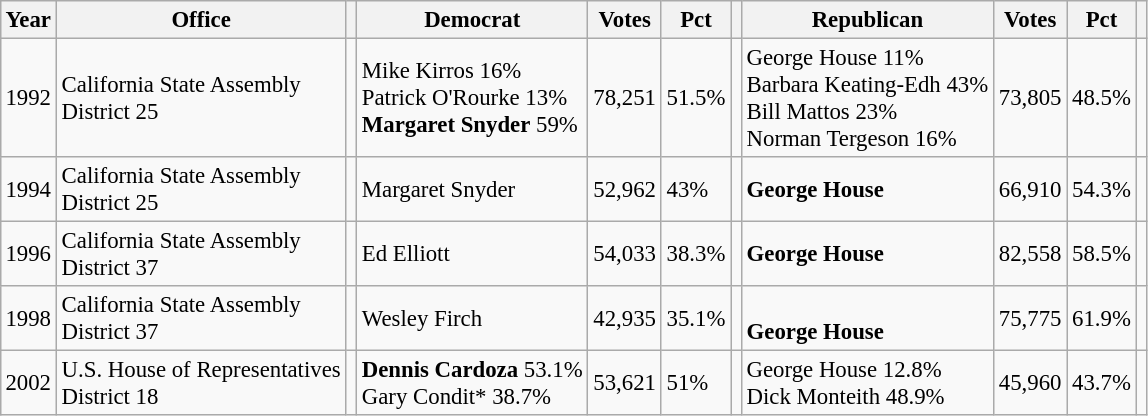<table class="wikitable" style="margin:0.5em ; font-size:95%">
<tr>
<th>Year</th>
<th>Office</th>
<th></th>
<th>Democrat</th>
<th>Votes</th>
<th>Pct</th>
<th></th>
<th>Republican</th>
<th>Votes</th>
<th>Pct</th>
<th></th>
</tr>
<tr>
<td>1992</td>
<td>California State Assembly<br> District 25</td>
<td></td>
<td>Mike Kirros 16% <br>Patrick O'Rourke 13% <br><strong>Margaret Snyder</strong> 59%</td>
<td>78,251</td>
<td>51.5%</td>
<td></td>
<td>George House 11% <br>Barbara Keating-Edh 43% <br>Bill Mattos 23% <br>Norman Tergeson 16%</td>
<td>73,805</td>
<td>48.5%</td>
<td></td>
</tr>
<tr>
<td>1994</td>
<td>California State Assembly<br> District 25</td>
<td></td>
<td>Margaret Snyder</td>
<td>52,962</td>
<td>43%</td>
<td></td>
<td><strong>George House</strong></td>
<td>66,910</td>
<td>54.3%</td>
<td></td>
</tr>
<tr>
<td>1996</td>
<td>California State Assembly<br> District 37</td>
<td></td>
<td>Ed Elliott</td>
<td>54,033</td>
<td>38.3%</td>
<td></td>
<td><strong>George House</strong></td>
<td>82,558</td>
<td>58.5%</td>
<td></td>
</tr>
<tr>
<td>1998</td>
<td>California State Assembly<br> District 37</td>
<td></td>
<td>Wesley Firch</td>
<td>42,935</td>
<td>35.1%</td>
<td></td>
<td><br><strong>George House</strong></td>
<td>75,775</td>
<td>61.9%</td>
<td></td>
</tr>
<tr>
<td>2002</td>
<td>U.S. House of Representatives<br> District 18</td>
<td></td>
<td><strong>Dennis Cardoza</strong> 53.1% <br>Gary Condit* 38.7%</td>
<td>53,621</td>
<td>51%</td>
<td></td>
<td>George House 12.8% <br>Dick Monteith 48.9%</td>
<td>45,960</td>
<td>43.7%</td>
<td></td>
</tr>
</table>
